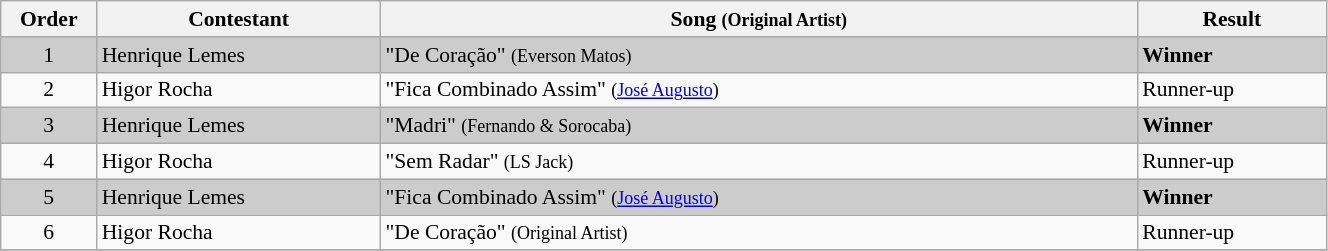<table class="wikitable" style="font-size:90%; width:70%; text-align: left;">
<tr>
<th width="05%">Order</th>
<th width="15%">Contestant</th>
<th width="40%">Song <small>(Original Artist)</small></th>
<th width="10%">Result</th>
</tr>
<tr style="background:#CCCCCC;">
<td style="text-align:center;">1</td>
<td>Henrique Lemes</td>
<td>"De Coração" <small>(Everson Matos)</small></td>
<td><strong>Winner</strong></td>
</tr>
<tr>
<td style="text-align:center;">2</td>
<td>Higor Rocha</td>
<td>"Fica Combinado Assim" <small>(<a href='#'>José Augusto</a>)</small></td>
<td>Runner-up</td>
</tr>
<tr style="background:#CCCCCC;">
<td style="text-align:center;">3</td>
<td>Henrique Lemes</td>
<td>"Madri" <small>(Fernando & Sorocaba)</small></td>
<td><strong>Winner</strong></td>
</tr>
<tr>
<td style="text-align:center;">4</td>
<td>Higor Rocha</td>
<td>"Sem Radar" <small>(LS Jack)</small></td>
<td>Runner-up</td>
</tr>
<tr style="background:#CCCCCC;">
<td style="text-align:center;">5</td>
<td>Henrique Lemes</td>
<td>"Fica Combinado Assim" <small>(<a href='#'>José Augusto</a>)</small></td>
<td><strong>Winner</strong></td>
</tr>
<tr>
<td style="text-align:center;">6</td>
<td>Higor Rocha</td>
<td>"De Coração" <small>(Original Artist)</small></td>
<td>Runner-up</td>
</tr>
<tr>
</tr>
</table>
